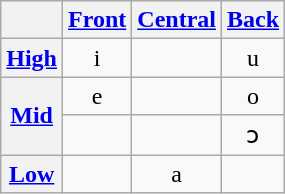<table class="wikitable" style="text-align:center">
<tr>
<th></th>
<th><a href='#'>Front</a></th>
<th><a href='#'>Central</a></th>
<th><a href='#'>Back</a></th>
</tr>
<tr>
<th><a href='#'>High</a></th>
<td>i</td>
<td></td>
<td>u</td>
</tr>
<tr>
<th rowspan="2"><a href='#'>Mid</a></th>
<td>e</td>
<td></td>
<td>o</td>
</tr>
<tr>
<td></td>
<td></td>
<td>ɔ</td>
</tr>
<tr>
<th><a href='#'>Low</a></th>
<td></td>
<td>a</td>
<td></td>
</tr>
</table>
